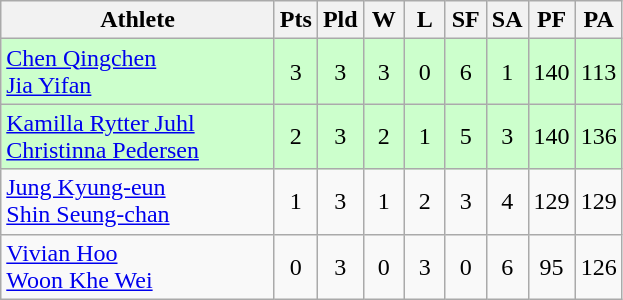<table class=wikitable style="text-align:center">
<tr>
<th width=175>Athlete</th>
<th width=20>Pts</th>
<th width=20>Pld</th>
<th width=20>W</th>
<th width=20>L</th>
<th width=20>SF</th>
<th width=20>SA</th>
<th width=20>PF</th>
<th width=20>PA</th>
</tr>
<tr bgcolor=ccffcc>
<td style="text-align:left"> <a href='#'>Chen Qingchen</a><br> <a href='#'>Jia Yifan</a></td>
<td>3</td>
<td>3</td>
<td>3</td>
<td>0</td>
<td>6</td>
<td>1</td>
<td>140</td>
<td>113</td>
</tr>
<tr bgcolor=ccffcc>
<td style="text-align:left"> <a href='#'>Kamilla Rytter Juhl</a><br> <a href='#'>Christinna Pedersen</a></td>
<td>2</td>
<td>3</td>
<td>2</td>
<td>1</td>
<td>5</td>
<td>3</td>
<td>140</td>
<td>136</td>
</tr>
<tr bgcolor=>
<td style="text-align:left"> <a href='#'>Jung Kyung-eun</a><br> <a href='#'>Shin Seung-chan</a></td>
<td>1</td>
<td>3</td>
<td>1</td>
<td>2</td>
<td>3</td>
<td>4</td>
<td>129</td>
<td>129</td>
</tr>
<tr bgcolor=>
<td style="text-align:left"> <a href='#'>Vivian Hoo</a><br> <a href='#'>Woon Khe Wei</a></td>
<td>0</td>
<td>3</td>
<td>0</td>
<td>3</td>
<td>0</td>
<td>6</td>
<td>95</td>
<td>126</td>
</tr>
</table>
